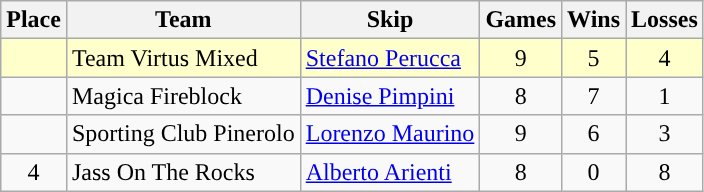<table class="wikitable" style="text-align:center;">
<tr>
<th>Place</th>
<th>Team</th>
<th>Skip</th>
<th>Games</th>
<th>Wins</th>
<th>Losses</th>
</tr>
<tr style="background:#ffc;">
<td></td>
<td align=left>Team Virtus Mixed</td>
<td align=left><a href='#'>Stefano Perucca</a></td>
<td>9</td>
<td>5</td>
<td>4</td>
</tr>
<tr>
<td></td>
<td align=left>Magica Fireblock</td>
<td align=left><a href='#'>Denise Pimpini</a></td>
<td>8</td>
<td>7</td>
<td>1</td>
</tr>
<tr>
<td></td>
<td align=left>Sporting Club Pinerolo</td>
<td align=left><a href='#'>Lorenzo Maurino</a></td>
<td>9</td>
<td>6</td>
<td>3</td>
</tr>
<tr>
<td>4</td>
<td align=left>Jass On The Rocks</td>
<td align=left><a href='#'>Alberto Arienti</a></td>
<td>8</td>
<td>0</td>
<td>8</td>
</tr>
</table>
